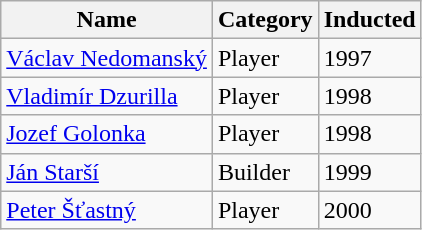<table class="wikitable">
<tr>
<th>Name</th>
<th>Category</th>
<th>Inducted</th>
</tr>
<tr>
<td> <a href='#'>Václav Nedomanský</a></td>
<td>Player</td>
<td>1997</td>
</tr>
<tr>
<td> <a href='#'>Vladimír Dzurilla</a></td>
<td>Player</td>
<td>1998</td>
</tr>
<tr>
<td> <a href='#'>Jozef Golonka</a></td>
<td>Player</td>
<td>1998</td>
</tr>
<tr>
<td> <a href='#'>Ján Starší</a></td>
<td>Builder</td>
<td>1999</td>
</tr>
<tr>
<td> <a href='#'>Peter Šťastný</a></td>
<td>Player</td>
<td>2000</td>
</tr>
</table>
